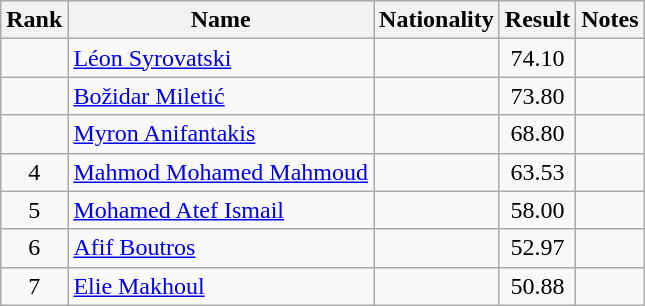<table class="wikitable sortable" style="text-align:center">
<tr>
<th>Rank</th>
<th>Name</th>
<th>Nationality</th>
<th>Result</th>
<th>Notes</th>
</tr>
<tr>
<td></td>
<td align=left><a href='#'>Léon Syrovatski</a></td>
<td align=left></td>
<td>74.10</td>
<td></td>
</tr>
<tr>
<td></td>
<td align=left><a href='#'>Božidar Miletić</a></td>
<td align=left></td>
<td>73.80</td>
<td></td>
</tr>
<tr>
<td></td>
<td align=left><a href='#'>Myron Anifantakis</a></td>
<td align=left></td>
<td>68.80</td>
<td></td>
</tr>
<tr>
<td>4</td>
<td align=left><a href='#'>Mahmod Mohamed Mahmoud</a></td>
<td align=left></td>
<td>63.53</td>
<td></td>
</tr>
<tr>
<td>5</td>
<td align=left><a href='#'>Mohamed Atef Ismail</a></td>
<td align=left></td>
<td>58.00</td>
<td></td>
</tr>
<tr>
<td>6</td>
<td align=left><a href='#'>Afif Boutros</a></td>
<td align=left></td>
<td>52.97</td>
<td></td>
</tr>
<tr>
<td>7</td>
<td align=left><a href='#'>Elie Makhoul</a></td>
<td align=left></td>
<td>50.88</td>
<td></td>
</tr>
</table>
